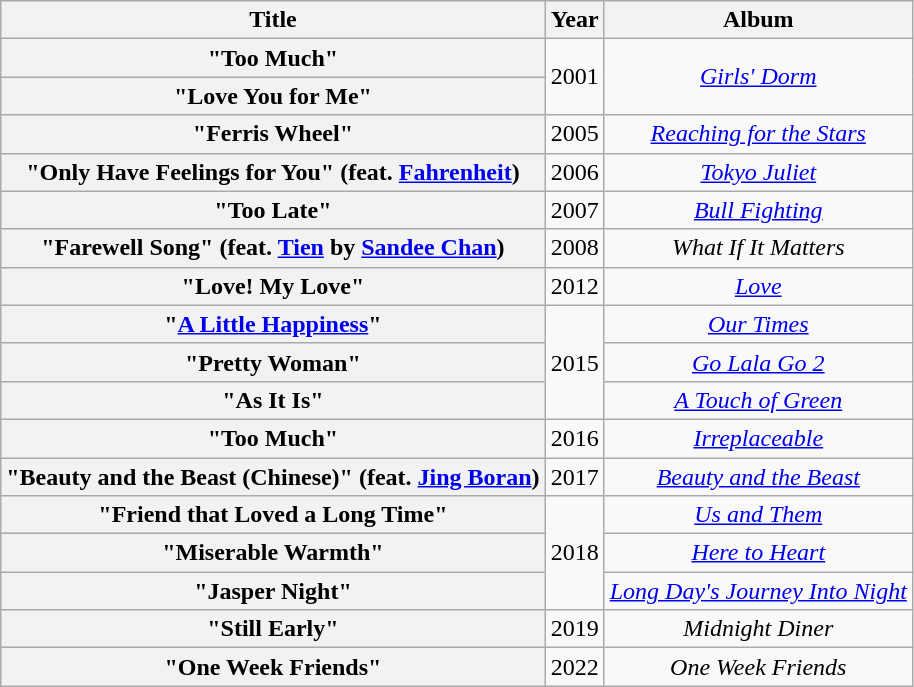<table class="wikitable plainrowheaders" style="text-align:center;">
<tr>
<th scope="col">Title</th>
<th scope="col">Year</th>
<th scope="col">Album</th>
</tr>
<tr>
<th scope="row">"Too Much"</th>
<td rowspan="2">2001</td>
<td rowspan="2"><em><a href='#'>Girls' Dorm</a></em></td>
</tr>
<tr>
<th scope="row">"Love You for Me"</th>
</tr>
<tr>
<th scope="row">"Ferris Wheel"</th>
<td>2005</td>
<td><em><a href='#'>Reaching for the Stars</a></em></td>
</tr>
<tr>
<th scope="row">"Only Have Feelings for You" (feat. <a href='#'>Fahrenheit</a>)</th>
<td>2006</td>
<td><em><a href='#'>Tokyo Juliet</a></em></td>
</tr>
<tr>
<th scope="row">"Too Late"</th>
<td>2007</td>
<td><em><a href='#'>Bull Fighting</a></em></td>
</tr>
<tr>
<th scope="row">"Farewell Song" (feat. <a href='#'>Tien</a> by <a href='#'>Sandee Chan</a>)</th>
<td>2008</td>
<td><em>What If It Matters</em></td>
</tr>
<tr>
<th scope="row">"Love! My Love"</th>
<td>2012</td>
<td><em><a href='#'>Love</a></em></td>
</tr>
<tr>
<th scope="row">"<a href='#'>A Little Happiness</a>"</th>
<td rowspan="3">2015</td>
<td><em><a href='#'>Our Times</a></em></td>
</tr>
<tr>
<th scope="row">"Pretty Woman"</th>
<td><em><a href='#'>Go Lala Go 2</a></em></td>
</tr>
<tr>
<th scope="row">"As It Is"</th>
<td><em><a href='#'>A Touch of Green</a></em></td>
</tr>
<tr>
<th scope="row">"Too Much"</th>
<td>2016</td>
<td><em><a href='#'>Irreplaceable</a></em></td>
</tr>
<tr>
<th scope="row">"Beauty and the Beast (Chinese)" (feat. <a href='#'>Jing Boran</a>)</th>
<td>2017</td>
<td><em><a href='#'>Beauty and the Beast</a></em></td>
</tr>
<tr>
<th scope="row">"Friend that Loved a Long Time"</th>
<td rowspan="3">2018</td>
<td><em><a href='#'>Us and Them</a></em></td>
</tr>
<tr>
<th scope="row">"Miserable Warmth"</th>
<td><em><a href='#'>Here to Heart</a></em></td>
</tr>
<tr>
<th scope="row">"Jasper Night"</th>
<td><a href='#'><em>Long Day's Journey Into Night</em></a></td>
</tr>
<tr>
<th scope="row">"Still Early"</th>
<td>2019</td>
<td><em>Midnight Diner</em></td>
</tr>
<tr>
<th scope="row">"One Week Friends"</th>
<td>2022</td>
<td><em>One Week Friends</em></td>
</tr>
</table>
